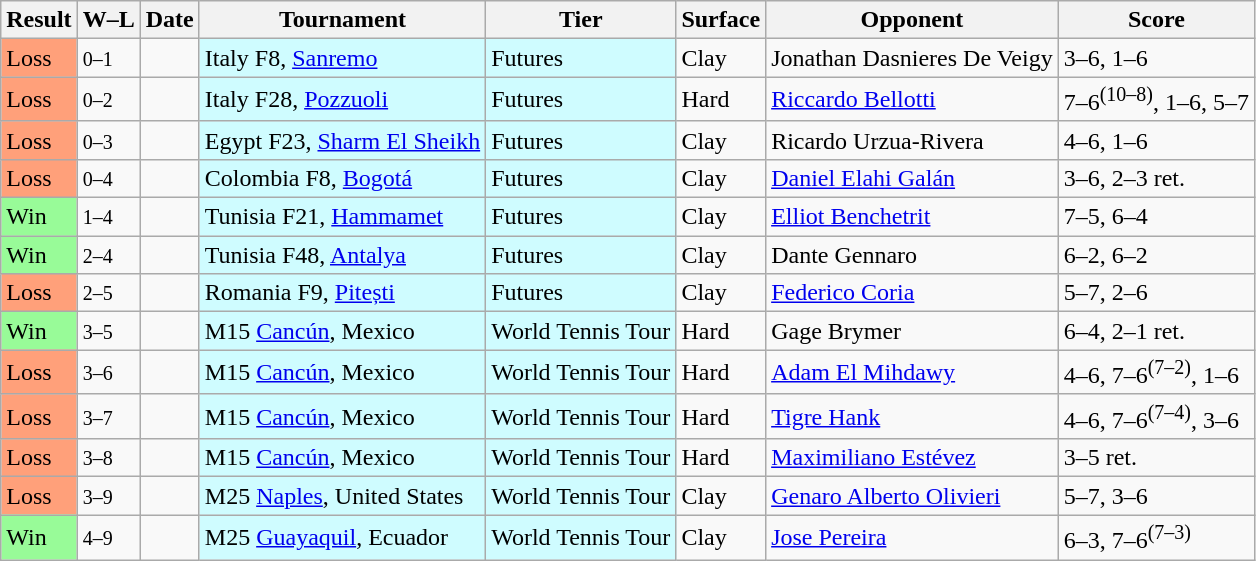<table class="sortable wikitable">
<tr>
<th>Result</th>
<th class="unsortable">W–L</th>
<th>Date</th>
<th>Tournament</th>
<th>Tier</th>
<th>Surface</th>
<th>Opponent</th>
<th class="unsortable">Score</th>
</tr>
<tr>
<td style="background:#ffa07a;">Loss</td>
<td><small>0–1</small></td>
<td></td>
<td style="background:#cffcff;">Italy F8, <a href='#'>Sanremo</a></td>
<td style="background:#cffcff;">Futures</td>
<td>Clay</td>
<td> Jonathan Dasnieres De Veigy</td>
<td>3–6, 1–6</td>
</tr>
<tr>
<td style="background:#ffa07a;">Loss</td>
<td><small>0–2</small></td>
<td></td>
<td style="background:#cffcff;">Italy F28, <a href='#'>Pozzuoli</a></td>
<td style="background:#cffcff;">Futures</td>
<td>Hard</td>
<td> <a href='#'>Riccardo Bellotti</a></td>
<td>7–6<sup>(10–8)</sup>, 1–6, 5–7</td>
</tr>
<tr>
<td style="background:#ffa07a;">Loss</td>
<td><small>0–3</small></td>
<td></td>
<td style="background:#cffcff;">Egypt F23, <a href='#'>Sharm El Sheikh</a></td>
<td style="background:#cffcff;">Futures</td>
<td>Clay</td>
<td> Ricardo Urzua-Rivera</td>
<td>4–6, 1–6</td>
</tr>
<tr>
<td style="background:#ffa07a;">Loss</td>
<td><small>0–4</small></td>
<td></td>
<td style="background:#cffcff;">Colombia F8, <a href='#'>Bogotá</a></td>
<td style="background:#cffcff;">Futures</td>
<td>Clay</td>
<td> <a href='#'>Daniel Elahi Galán</a></td>
<td>3–6, 2–3 ret.</td>
</tr>
<tr>
<td style="background:#98fb98;">Win</td>
<td><small>1–4</small></td>
<td></td>
<td style="background:#cffcff;">Tunisia F21, <a href='#'>Hammamet</a></td>
<td style="background:#cffcff;">Futures</td>
<td>Clay</td>
<td> <a href='#'>Elliot Benchetrit</a></td>
<td>7–5, 6–4</td>
</tr>
<tr>
<td style="background:#98fb98;">Win</td>
<td><small>2–4</small></td>
<td></td>
<td style="background:#cffcff;">Tunisia F48, <a href='#'>Antalya</a></td>
<td style="background:#cffcff;">Futures</td>
<td>Clay</td>
<td> Dante Gennaro</td>
<td>6–2, 6–2</td>
</tr>
<tr>
<td style="background:#ffa07a;">Loss</td>
<td><small>2–5</small></td>
<td></td>
<td style="background:#cffcff;">Romania F9, <a href='#'>Pitești</a></td>
<td style="background:#cffcff;">Futures</td>
<td>Clay</td>
<td> <a href='#'>Federico Coria</a></td>
<td>5–7, 2–6</td>
</tr>
<tr>
<td style="background:#98fb98;">Win</td>
<td><small>3–5</small></td>
<td></td>
<td style="background:#cffcff;">M15 <a href='#'>Cancún</a>, Mexico</td>
<td style="background:#cffcff;">World Tennis Tour</td>
<td>Hard</td>
<td> Gage Brymer</td>
<td>6–4, 2–1 ret.</td>
</tr>
<tr>
<td style="background:#ffa07a;">Loss</td>
<td><small>3–6</small></td>
<td></td>
<td style="background:#cffcff;">M15 <a href='#'>Cancún</a>, Mexico</td>
<td style="background:#cffcff;">World Tennis Tour</td>
<td>Hard</td>
<td> <a href='#'>Adam El Mihdawy</a></td>
<td>4–6, 7–6<sup>(7–2)</sup>, 1–6</td>
</tr>
<tr>
<td style="background:#ffa07a;">Loss</td>
<td><small>3–7</small></td>
<td></td>
<td style="background:#cffcff;">M15 <a href='#'>Cancún</a>, Mexico</td>
<td style="background:#cffcff;">World Tennis Tour</td>
<td>Hard</td>
<td> <a href='#'>Tigre Hank</a></td>
<td>4–6, 7–6<sup>(7–4)</sup>, 3–6</td>
</tr>
<tr>
<td style="background:#ffa07a;">Loss</td>
<td><small>3–8</small></td>
<td></td>
<td style="background:#cffcff;">M15 <a href='#'>Cancún</a>, Mexico</td>
<td style="background:#cffcff;">World Tennis Tour</td>
<td>Hard</td>
<td> <a href='#'>Maximiliano Estévez</a></td>
<td>3–5 ret.</td>
</tr>
<tr>
<td style="background:#ffa07a;">Loss</td>
<td><small>3–9</small></td>
<td></td>
<td style="background:#cffcff;">M25 <a href='#'>Naples</a>, United States</td>
<td style="background:#cffcff;">World Tennis Tour</td>
<td>Clay</td>
<td> <a href='#'>Genaro Alberto Olivieri</a></td>
<td>5–7, 3–6</td>
</tr>
<tr>
<td style="background:#98fb98;">Win</td>
<td><small>4–9</small></td>
<td></td>
<td style="background:#cffcff;">M25 <a href='#'>Guayaquil</a>, Ecuador</td>
<td style="background:#cffcff;">World Tennis Tour</td>
<td>Clay</td>
<td> <a href='#'>Jose Pereira</a></td>
<td>6–3, 7–6<sup>(7–3)</sup></td>
</tr>
</table>
